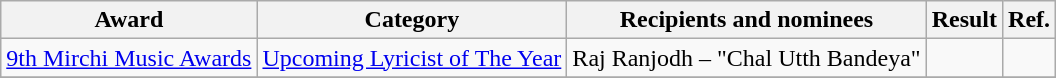<table class="wikitable sortable">
<tr>
<th>Award</th>
<th>Category</th>
<th>Recipients and nominees</th>
<th>Result</th>
<th>Ref.</th>
</tr>
<tr>
<td><a href='#'>9th Mirchi Music Awards</a></td>
<td><a href='#'>Upcoming Lyricist of The Year</a></td>
<td>Raj Ranjodh – "Chal Utth Bandeya"</td>
<td></td>
<td></td>
</tr>
<tr>
</tr>
</table>
